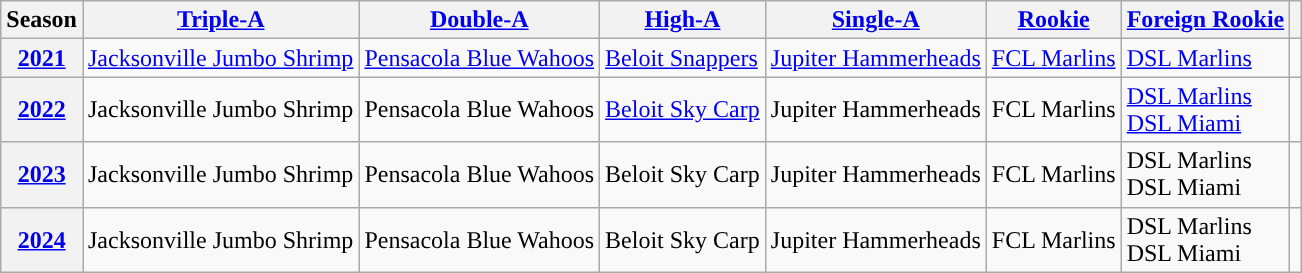<table class="wikitable plainrowheaders">
<tr>
<th scope="col">Season</th>
<th scope="col"><a href='#'><span>Triple-A</span></a></th>
<th scope="col"><a href='#'><span>Double-A</span></a></th>
<th scope="col"><a href='#'><span>High-A</span></a></th>
<th scope="col"><a href='#'><span>Single-A</span></a></th>
<th scope="col"><a href='#'><span>Rookie</span></a></th>
<th scope="col"><a href='#'><span>Foreign Rookie</span></a></th>
<th scope="col"></th>
</tr>
<tr>
<th scope="row" style="text-align:center"><a href='#'>2021</a></th>
<td><a href='#'>Jacksonville Jumbo Shrimp</a></td>
<td><a href='#'>Pensacola Blue Wahoos</a></td>
<td><a href='#'>Beloit Snappers</a></td>
<td><a href='#'>Jupiter Hammerheads</a></td>
<td><a href='#'>FCL Marlins</a></td>
<td><a href='#'>DSL Marlins</a></td>
<td align="center"></td>
</tr>
<tr>
<th scope="row" style="text-align:center"><a href='#'>2022</a></th>
<td>Jacksonville Jumbo Shrimp</td>
<td>Pensacola Blue Wahoos</td>
<td><a href='#'>Beloit Sky Carp</a></td>
<td>Jupiter Hammerheads</td>
<td>FCL Marlins</td>
<td><a href='#'>DSL Marlins</a><br><a href='#'>DSL Miami</a></td>
<td align="center"></td>
</tr>
<tr>
<th scope="row" style="text-align:center"><a href='#'>2023</a></th>
<td>Jacksonville Jumbo Shrimp</td>
<td>Pensacola Blue Wahoos</td>
<td>Beloit Sky Carp</td>
<td>Jupiter Hammerheads</td>
<td>FCL Marlins</td>
<td>DSL Marlins<br>DSL Miami</td>
<td align="center"></td>
</tr>
<tr>
<th scope="row" style="text-align:center"><a href='#'>2024</a></th>
<td>Jacksonville Jumbo Shrimp</td>
<td>Pensacola Blue Wahoos</td>
<td>Beloit Sky Carp</td>
<td>Jupiter Hammerheads</td>
<td>FCL Marlins</td>
<td>DSL Marlins<br>DSL Miami</td>
<td align="center"></td>
</tr>
</table>
